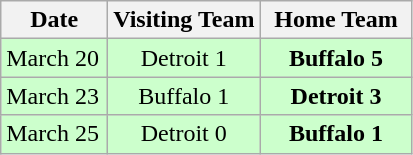<table class="wikitable">
<tr>
<th width="26%">Date</th>
<th width="37%">Visiting Team</th>
<th width="37%">Home Team</th>
</tr>
<tr align="center" bgcolor="#CCFFCC">
<td align="left">March 20</td>
<td>Detroit 1</td>
<td><strong>Buffalo 5</strong></td>
</tr>
<tr align="center" bgcolor="#CCFFCC">
<td align="left">March 23</td>
<td>Buffalo 1</td>
<td><strong>Detroit 3</strong></td>
</tr>
<tr align="center" bgcolor="#CCFFCC">
<td align="left">March 25</td>
<td>Detroit 0</td>
<td><strong>Buffalo 1</strong></td>
</tr>
</table>
